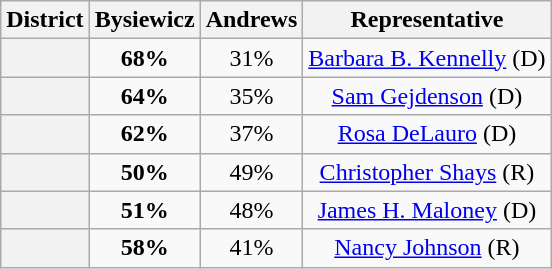<table class=wikitable>
<tr>
<th>District</th>
<th>Bysiewicz</th>
<th>Andrews</th>
<th>Representative</th>
</tr>
<tr align=center>
<th></th>
<td><strong>68%</strong></td>
<td>31%</td>
<td><a href='#'>Barbara B. Kennelly</a> (D)</td>
</tr>
<tr align=center>
<th></th>
<td><strong>64%</strong></td>
<td>35%</td>
<td><a href='#'>Sam Gejdenson</a> (D)</td>
</tr>
<tr align=center>
<th></th>
<td><strong>62%</strong></td>
<td>37%</td>
<td><a href='#'>Rosa DeLauro</a> (D)</td>
</tr>
<tr align=center>
<th></th>
<td><strong>50%</strong></td>
<td>49%</td>
<td><a href='#'>Christopher Shays</a> (R)</td>
</tr>
<tr align=center>
<th></th>
<td><strong>51%</strong></td>
<td>48%</td>
<td><a href='#'>James H. Maloney</a> (D)</td>
</tr>
<tr align=center>
<th></th>
<td><strong>58%</strong></td>
<td>41%</td>
<td><a href='#'>Nancy Johnson</a> (R)</td>
</tr>
</table>
